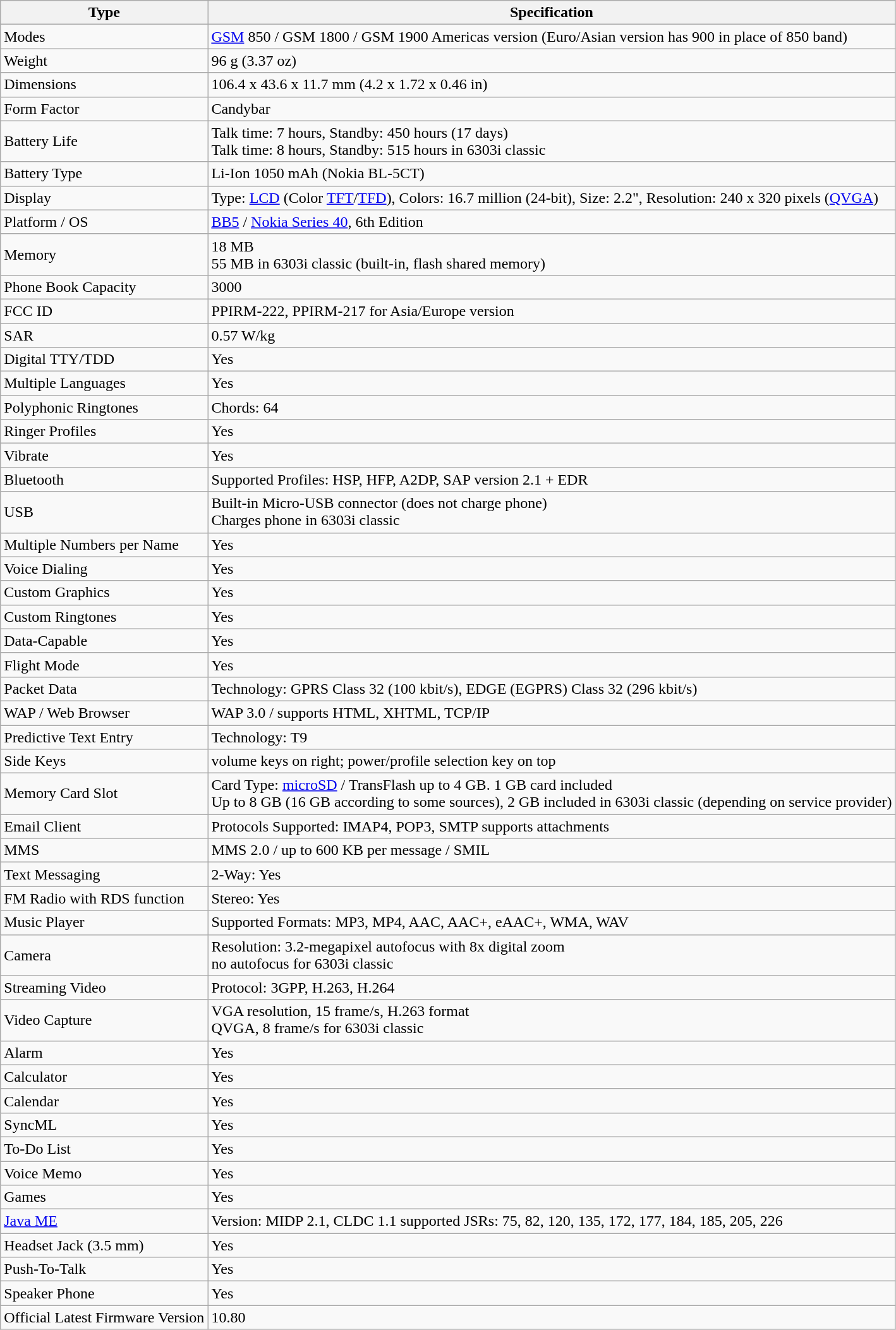<table class="wikitable">
<tr>
<th>Type</th>
<th>Specification</th>
</tr>
<tr>
<td>Modes</td>
<td><a href='#'>GSM</a> 850 / GSM 1800 / GSM 1900 Americas version (Euro/Asian version has 900 in place of 850 band)</td>
</tr>
<tr>
<td>Weight</td>
<td>96 g (3.37 oz)</td>
</tr>
<tr>
<td>Dimensions</td>
<td>106.4 x 43.6 x 11.7 mm (4.2 x 1.72 x 0.46 in)</td>
</tr>
<tr>
<td>Form Factor</td>
<td>Candybar</td>
</tr>
<tr>
<td>Battery Life</td>
<td>Talk time: 7 hours, Standby: 450 hours (17 days)<br>Talk time: 8 hours, Standby: 515 hours in 6303i classic</td>
</tr>
<tr>
<td>Battery Type</td>
<td>Li-Ion 1050 mAh (Nokia BL-5CT)</td>
</tr>
<tr>
<td>Display</td>
<td>Type: <a href='#'>LCD</a> (Color <a href='#'>TFT</a>/<a href='#'>TFD</a>), Colors: 16.7 million (24-bit), Size: 2.2", Resolution: 240 x 320 pixels (<a href='#'>QVGA</a>)</td>
</tr>
<tr>
<td>Platform / OS</td>
<td><a href='#'>BB5</a> / <a href='#'>Nokia Series 40</a>, 6th Edition</td>
</tr>
<tr>
<td>Memory</td>
<td>18 MB<br>55 MB in 6303i classic (built-in, flash shared memory)</td>
</tr>
<tr>
<td>Phone Book Capacity</td>
<td>3000</td>
</tr>
<tr>
<td>FCC ID</td>
<td>PPIRM-222, PPIRM-217 for Asia/Europe version</td>
</tr>
<tr>
<td>SAR</td>
<td>0.57 W/kg</td>
</tr>
<tr>
<td>Digital TTY/TDD</td>
<td>Yes</td>
</tr>
<tr>
<td>Multiple Languages</td>
<td>Yes</td>
</tr>
<tr>
<td>Polyphonic Ringtones</td>
<td>Chords: 64</td>
</tr>
<tr>
<td>Ringer Profiles</td>
<td>Yes</td>
</tr>
<tr>
<td>Vibrate</td>
<td>Yes</td>
</tr>
<tr>
<td>Bluetooth</td>
<td>Supported Profiles: HSP, HFP, A2DP, SAP version 2.1 + EDR</td>
</tr>
<tr>
<td>USB</td>
<td>Built-in Micro-USB connector (does not charge phone)<br>Charges phone in 6303i classic</td>
</tr>
<tr>
<td>Multiple Numbers per Name</td>
<td>Yes</td>
</tr>
<tr>
<td>Voice Dialing</td>
<td>Yes</td>
</tr>
<tr>
<td>Custom Graphics</td>
<td>Yes</td>
</tr>
<tr 2.5>
<td>Custom Ringtones</td>
<td>Yes</td>
</tr>
<tr>
<td>Data-Capable</td>
<td>Yes</td>
</tr>
<tr>
<td>Flight Mode</td>
<td>Yes</td>
</tr>
<tr>
<td>Packet Data</td>
<td>Technology: GPRS Class 32 (100 kbit/s), EDGE (EGPRS) Class 32 (296 kbit/s)</td>
</tr>
<tr>
<td>WAP / Web Browser</td>
<td>WAP 3.0 / supports HTML, XHTML, TCP/IP</td>
</tr>
<tr>
<td>Predictive Text Entry</td>
<td>Technology: T9</td>
</tr>
<tr>
<td>Side Keys</td>
<td>volume keys on right; power/profile selection key on top</td>
</tr>
<tr>
<td>Memory Card Slot</td>
<td>Card Type: <a href='#'>microSD</a> / TransFlash up to 4 GB. 1 GB card included<br>Up to 8 GB (16 GB according to some sources), 2 GB included in 6303i classic (depending on service provider)</td>
</tr>
<tr>
<td>Email Client</td>
<td>Protocols Supported: IMAP4, POP3, SMTP supports attachments</td>
</tr>
<tr>
<td>MMS</td>
<td>MMS 2.0 / up to 600 KB per message / SMIL</td>
</tr>
<tr>
<td>Text Messaging</td>
<td>2-Way: Yes</td>
</tr>
<tr>
<td>FM Radio with RDS function</td>
<td>Stereo: Yes</td>
</tr>
<tr>
<td>Music Player</td>
<td>Supported Formats: MP3, MP4, AAC, AAC+, eAAC+, WMA, WAV</td>
</tr>
<tr>
<td>Camera</td>
<td>Resolution: 3.2-megapixel autofocus with 8x digital zoom<br>no autofocus for 6303i classic</td>
</tr>
<tr>
<td>Streaming Video</td>
<td>Protocol: 3GPP, H.263, H.264</td>
</tr>
<tr>
<td>Video Capture</td>
<td>VGA resolution, 15 frame/s, H.263 format<br>QVGA, 8 frame/s for 6303i classic</td>
</tr>
<tr>
<td>Alarm</td>
<td>Yes</td>
</tr>
<tr>
<td>Calculator</td>
<td>Yes</td>
</tr>
<tr>
<td>Calendar</td>
<td>Yes</td>
</tr>
<tr>
<td>SyncML</td>
<td>Yes</td>
</tr>
<tr>
<td>To-Do List</td>
<td>Yes</td>
</tr>
<tr>
<td>Voice Memo</td>
<td>Yes</td>
</tr>
<tr>
<td>Games</td>
<td>Yes</td>
</tr>
<tr>
<td><a href='#'>Java ME</a></td>
<td>Version: MIDP 2.1, CLDC 1.1 supported JSRs: 75, 82, 120, 135, 172, 177, 184, 185, 205, 226</td>
</tr>
<tr>
<td>Headset Jack (3.5 mm)</td>
<td>Yes</td>
</tr>
<tr>
<td>Push-To-Talk</td>
<td>Yes</td>
</tr>
<tr>
<td>Speaker Phone</td>
<td>Yes</td>
</tr>
<tr>
<td>Official Latest Firmware Version</td>
<td>10.80</td>
</tr>
</table>
